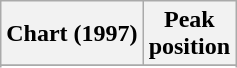<table class="wikitable sortable plainrowheaders">
<tr>
<th>Chart (1997)</th>
<th>Peak<br>position</th>
</tr>
<tr>
</tr>
<tr>
</tr>
</table>
